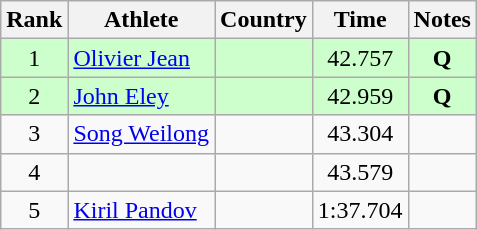<table class="wikitable sortable" style="text-align:center">
<tr>
<th>Rank</th>
<th>Athlete</th>
<th>Country</th>
<th>Time</th>
<th>Notes</th>
</tr>
<tr bgcolor="#ccffcc">
<td>1</td>
<td align=left><a href='#'>Olivier Jean</a></td>
<td align=left></td>
<td>42.757</td>
<td><strong>Q</strong></td>
</tr>
<tr bgcolor="#ccffcc">
<td>2</td>
<td align=left><a href='#'>John Eley</a></td>
<td align=left></td>
<td>42.959</td>
<td><strong>Q</strong></td>
</tr>
<tr>
<td>3</td>
<td align=left><a href='#'>Song Weilong</a></td>
<td align=left></td>
<td>43.304</td>
<td></td>
</tr>
<tr>
<td>4</td>
<td align=left></td>
<td align=left></td>
<td>43.579</td>
<td></td>
</tr>
<tr>
<td>5</td>
<td align=left><a href='#'>Kiril Pandov</a></td>
<td align=left></td>
<td>1:37.704</td>
<td></td>
</tr>
</table>
